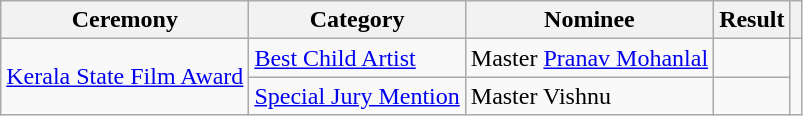<table class="wikitable">
<tr>
<th>Ceremony</th>
<th>Category</th>
<th>Nominee</th>
<th>Result</th>
<th></th>
</tr>
<tr>
<td rowspan="2"><a href='#'>Kerala State Film Award</a></td>
<td><a href='#'>Best Child Artist</a></td>
<td>Master <a href='#'>Pranav Mohanlal</a></td>
<td></td>
<td rowspan="2"></td>
</tr>
<tr>
<td><a href='#'>Special Jury Mention</a></td>
<td>Master Vishnu</td>
<td></td>
</tr>
</table>
